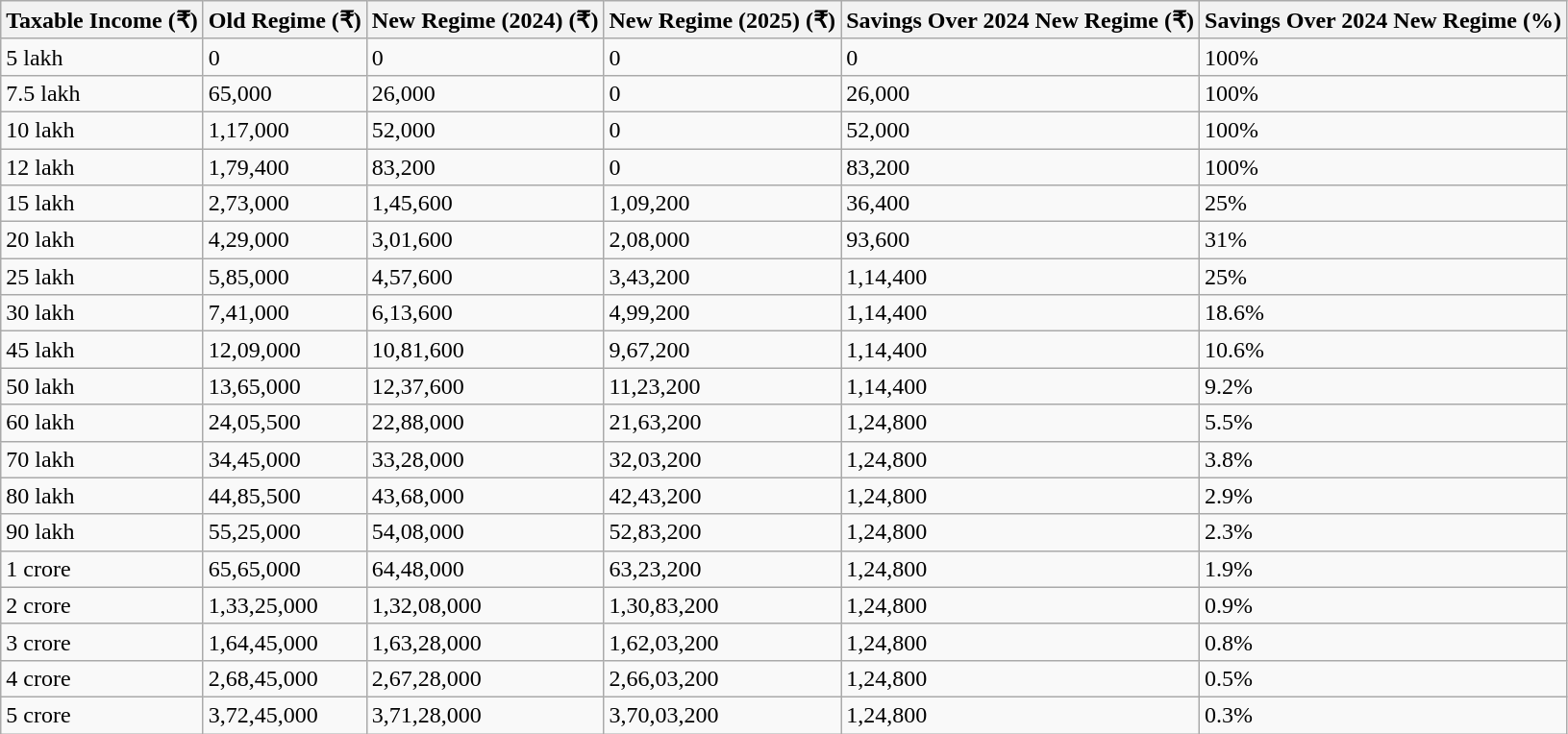<table class="wikitable">
<tr>
<th>Taxable Income (₹)</th>
<th>Old Regime (₹)</th>
<th>New Regime (2024) (₹)</th>
<th>New Regime (2025) (₹)</th>
<th>Savings Over 2024 New Regime (₹)</th>
<th>Savings Over 2024 New Regime (%)</th>
</tr>
<tr>
<td>5 lakh</td>
<td>0</td>
<td>0</td>
<td>0</td>
<td>0</td>
<td>100%</td>
</tr>
<tr>
<td>7.5 lakh</td>
<td>65,000</td>
<td>26,000</td>
<td>0</td>
<td>26,000</td>
<td>100%</td>
</tr>
<tr>
<td>10 lakh</td>
<td>1,17,000</td>
<td>52,000</td>
<td>0</td>
<td>52,000</td>
<td>100%</td>
</tr>
<tr>
<td>12 lakh</td>
<td>1,79,400</td>
<td>83,200</td>
<td>0</td>
<td>83,200</td>
<td>100%</td>
</tr>
<tr>
<td>15 lakh</td>
<td>2,73,000</td>
<td>1,45,600</td>
<td>1,09,200</td>
<td>36,400</td>
<td>25%</td>
</tr>
<tr>
<td>20 lakh</td>
<td>4,29,000</td>
<td>3,01,600</td>
<td>2,08,000</td>
<td>93,600</td>
<td>31%</td>
</tr>
<tr>
<td>25 lakh</td>
<td>5,85,000</td>
<td>4,57,600</td>
<td>3,43,200</td>
<td>1,14,400</td>
<td>25%</td>
</tr>
<tr>
<td>30 lakh</td>
<td>7,41,000</td>
<td>6,13,600</td>
<td>4,99,200</td>
<td>1,14,400</td>
<td>18.6%</td>
</tr>
<tr>
<td>45 lakh</td>
<td>12,09,000</td>
<td>10,81,600</td>
<td>9,67,200</td>
<td>1,14,400</td>
<td>10.6%</td>
</tr>
<tr>
<td>50 lakh</td>
<td>13,65,000</td>
<td>12,37,600</td>
<td>11,23,200</td>
<td>1,14,400</td>
<td>9.2%</td>
</tr>
<tr>
<td>60 lakh</td>
<td>24,05,500</td>
<td>22,88,000</td>
<td>21,63,200</td>
<td>1,24,800</td>
<td>5.5%</td>
</tr>
<tr>
<td>70 lakh</td>
<td>34,45,000</td>
<td>33,28,000</td>
<td>32,03,200</td>
<td>1,24,800</td>
<td>3.8%</td>
</tr>
<tr>
<td>80 lakh</td>
<td>44,85,500</td>
<td>43,68,000</td>
<td>42,43,200</td>
<td>1,24,800</td>
<td>2.9%</td>
</tr>
<tr>
<td>90 lakh</td>
<td>55,25,000</td>
<td>54,08,000</td>
<td>52,83,200</td>
<td>1,24,800</td>
<td>2.3%</td>
</tr>
<tr>
<td>1 crore</td>
<td>65,65,000</td>
<td>64,48,000</td>
<td>63,23,200</td>
<td>1,24,800</td>
<td>1.9%</td>
</tr>
<tr>
<td>2 crore</td>
<td>1,33,25,000</td>
<td>1,32,08,000</td>
<td>1,30,83,200</td>
<td>1,24,800</td>
<td>0.9%</td>
</tr>
<tr>
<td>3 crore</td>
<td>1,64,45,000</td>
<td>1,63,28,000</td>
<td>1,62,03,200</td>
<td>1,24,800</td>
<td>0.8%</td>
</tr>
<tr>
<td>4 crore</td>
<td>2,68,45,000</td>
<td>2,67,28,000</td>
<td>2,66,03,200</td>
<td>1,24,800</td>
<td>0.5%</td>
</tr>
<tr>
<td>5 crore</td>
<td>3,72,45,000</td>
<td>3,71,28,000</td>
<td>3,70,03,200</td>
<td>1,24,800</td>
<td>0.3%</td>
</tr>
</table>
